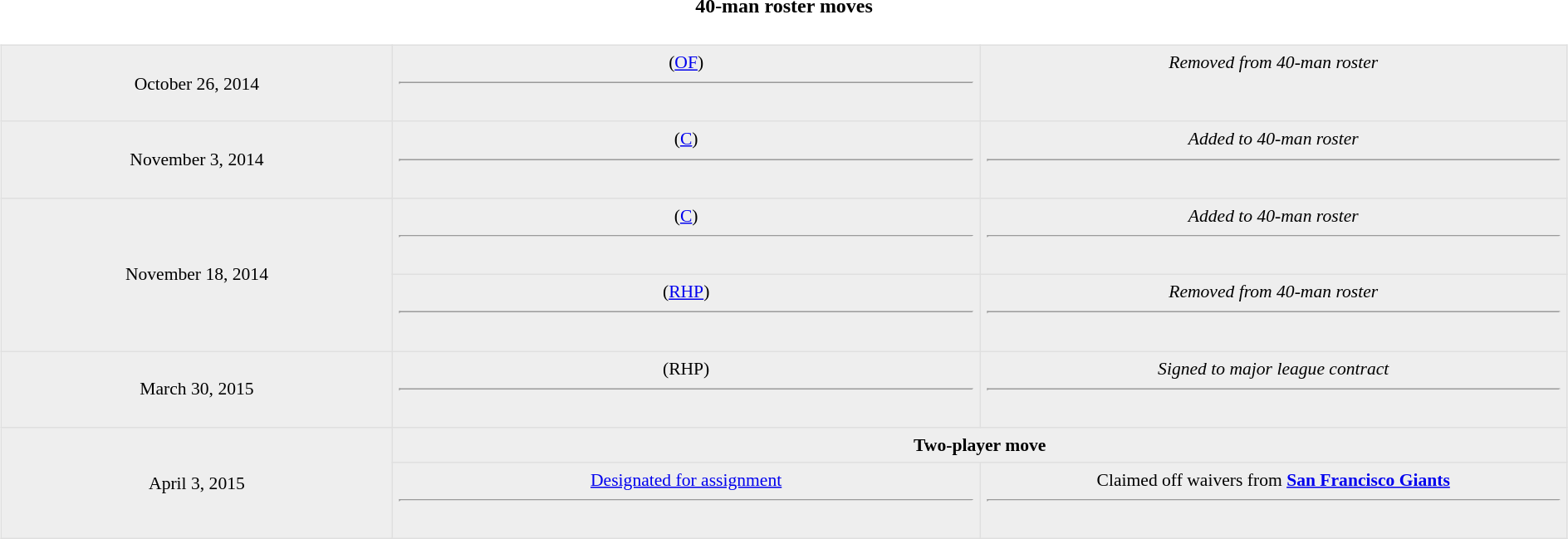<table class="toccolours collapsible collapsed" style="width:100%; background:inherit">
<tr>
<th>40-man roster moves</th>
</tr>
<tr>
<td><br><table border=1 style="border-collapse:collapse; font-size:90%; text-align: center; width: 100%" bordercolor="#DFDFDF"  cellpadding="5">
<tr bgcolor="#eeeeee">
<td style="width:20%">October 26, 2014</td>
<td style="width:30%" "text-align: center"> (<a href='#'>OF</a>)<hr><br></td>
<td style="width:30%" valign="top"><em>Removed from 40-man roster</em></td>
</tr>
<tr bgcolor="#eeeeee">
<td style="width:20%">November 3, 2014</td>
<td style="width:30%" "text-align: center"> (<a href='#'>C</a>)<hr><br></td>
<td style="width:30%" valign="top"><em>Added to 40-man roster</em><hr><br></td>
</tr>
<tr bgcolor="#eeeeee">
<td rowspan="2" style="width:20%" "text-align: center">November 18, 2014</td>
<td style="width:30%" "text-align: center"> (<a href='#'>C</a>)<hr><br></td>
<td style="width:30%" valign="top"><em>Added to 40-man roster</em><hr><br></td>
</tr>
<tr bgcolor="#eeeeee">
<td style="width:30%" "text-align: center"> (<a href='#'>RHP</a>)<hr><br></td>
<td style="width:30%" valign="top"><em>Removed from 40-man roster</em><hr><br></td>
</tr>
<tr bgcolor="#eeeeee">
<td style="width:20%">March 30, 2015</td>
<td style="width:30%" "text-align: center"> (RHP)<hr><br></td>
<td style="width:30%" valign="top"><em>Signed to major league contract</em><hr><br></td>
</tr>
<tr bgcolor="#eeeeee">
<td rowspan="2" style="width:20%">April 3, 2015</td>
<td style="width:30%" valign="top" colspan="2"><strong>Two-player move</strong></td>
</tr>
<tr bgcolor="#eeeeee">
<td style="width:30%" valign="top"><a href='#'>Designated for assignment</a><hr><br></td>
<td style="width:30%" valign="top">Claimed off waivers from <strong><a href='#'>San Francisco Giants</a></strong><hr><br></td>
</tr>
</table>
</td>
</tr>
</table>
